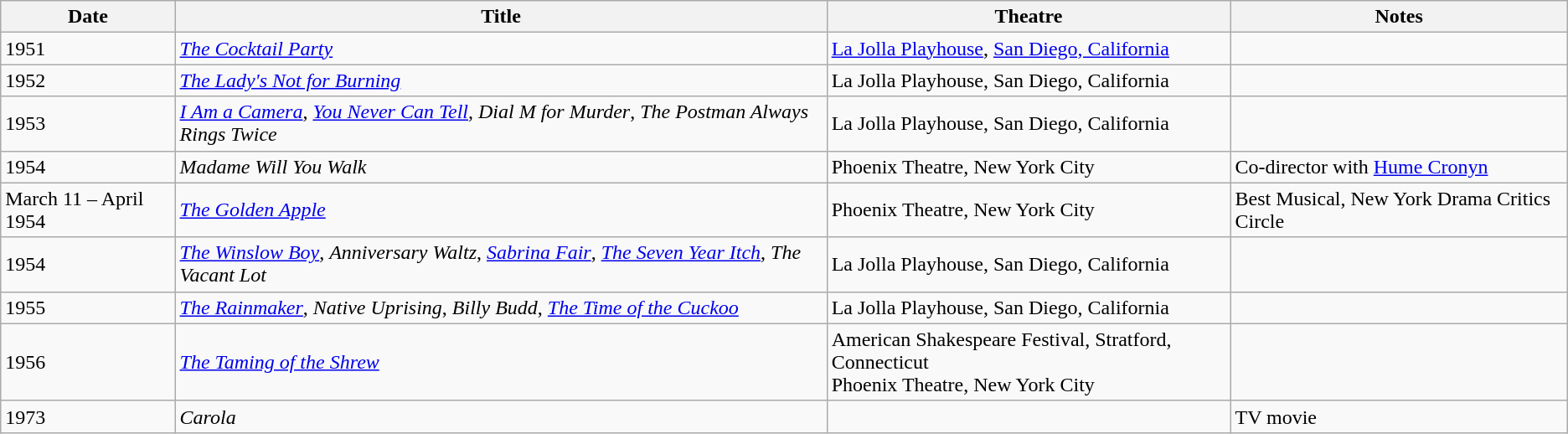<table class="wikitable">
<tr>
<th>Date</th>
<th>Title</th>
<th>Theatre</th>
<th>Notes</th>
</tr>
<tr>
<td>1951</td>
<td><em><a href='#'>The Cocktail Party</a></em></td>
<td><a href='#'>La Jolla Playhouse</a>, <a href='#'>San Diego, California</a></td>
<td></td>
</tr>
<tr>
<td>1952</td>
<td><em><a href='#'>The Lady's Not for Burning</a></em></td>
<td>La Jolla Playhouse, San Diego, California</td>
<td></td>
</tr>
<tr>
<td>1953</td>
<td><em><a href='#'>I Am a Camera</a></em>, <em><a href='#'>You Never Can Tell</a></em>, <em>Dial M for Murder</em>, <em>The Postman Always Rings Twice</em></td>
<td>La Jolla Playhouse, San Diego, California</td>
<td></td>
</tr>
<tr>
<td>1954</td>
<td><em>Madame Will You Walk</em></td>
<td>Phoenix Theatre, New York City</td>
<td>Co-director with <a href='#'>Hume Cronyn</a></td>
</tr>
<tr>
<td>March 11 – April 1954</td>
<td><em><a href='#'>The Golden Apple</a></em></td>
<td>Phoenix Theatre, New York City</td>
<td>Best Musical, New York Drama Critics Circle</td>
</tr>
<tr>
<td>1954</td>
<td><em><a href='#'>The Winslow Boy</a></em>, <em>Anniversary Waltz</em>, <em><a href='#'>Sabrina Fair</a></em>, <em><a href='#'>The Seven Year Itch</a></em>, <em>The Vacant Lot</em></td>
<td>La Jolla Playhouse, San Diego, California</td>
<td></td>
</tr>
<tr>
<td>1955</td>
<td><em><a href='#'>The Rainmaker</a></em>, <em>Native Uprising</em>, <em>Billy Budd</em>, <em><a href='#'>The Time of the Cuckoo</a></em></td>
<td>La Jolla Playhouse, San Diego, California</td>
<td></td>
</tr>
<tr>
<td>1956</td>
<td><em><a href='#'>The Taming of the Shrew</a></em></td>
<td>American Shakespeare Festival, Stratford, Connecticut<br>Phoenix Theatre, New York City</td>
<td></td>
</tr>
<tr>
<td>1973</td>
<td><em>Carola</em></td>
<td></td>
<td>TV movie</td>
</tr>
</table>
